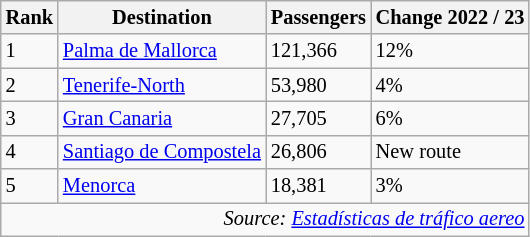<table class="wikitable" style="font-size: 85%; width:align">
<tr>
<th>Rank</th>
<th>Destination</th>
<th>Passengers</th>
<th>Change 2022 / 23</th>
</tr>
<tr>
<td>1</td>
<td> <a href='#'>Palma de Mallorca</a></td>
<td>121,366</td>
<td> 12%</td>
</tr>
<tr>
<td>2</td>
<td> <a href='#'>Tenerife-North</a></td>
<td>53,980</td>
<td> 4%</td>
</tr>
<tr>
<td>3</td>
<td> <a href='#'>Gran Canaria</a></td>
<td>27,705</td>
<td> 6%</td>
</tr>
<tr>
<td>4</td>
<td> <a href='#'>Santiago de Compostela</a></td>
<td>26,806</td>
<td> New route</td>
</tr>
<tr>
<td>5</td>
<td> <a href='#'>Menorca</a></td>
<td>18,381</td>
<td> 3%</td>
</tr>
<tr>
<td colspan="4" style="text-align:right;"><em>Source: <a href='#'>Estadísticas de tráfico aereo</a></em></td>
</tr>
</table>
